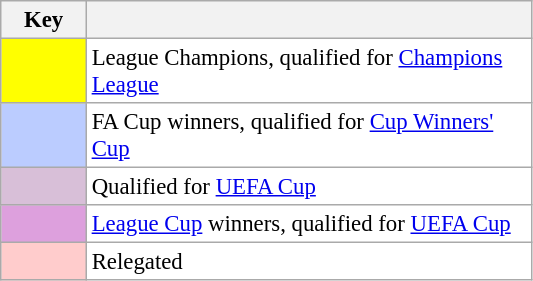<table class="wikitable" style="font-size:95%; text-align:center">
<tr>
<th width=50>Key</th>
<th width=290></th>
</tr>
<tr>
<td style="background:#FFFF00;" width="20"></td>
<td bgcolor="#ffffff" align="left">League Champions, qualified for <a href='#'>Champions League</a></td>
</tr>
<tr>
<td style="background: #bbccff" width="20"></td>
<td bgcolor="#ffffff" align="left">FA Cup winners, qualified for <a href='#'>Cup Winners' Cup</a></td>
</tr>
<tr>
<td style="background: #D8BFD8" width="20"></td>
<td bgcolor="#ffffff" align="left">Qualified for <a href='#'>UEFA Cup</a></td>
</tr>
<tr>
<td style="background: #dda0dd" width="20"></td>
<td bgcolor="#ffffff" align="left"><a href='#'>League Cup</a> winners, qualified for <a href='#'>UEFA Cup</a></td>
</tr>
<tr>
<td style="background: #FFCCCC" width="20"></td>
<td bgcolor="#ffffff" align="left">Relegated</td>
</tr>
</table>
